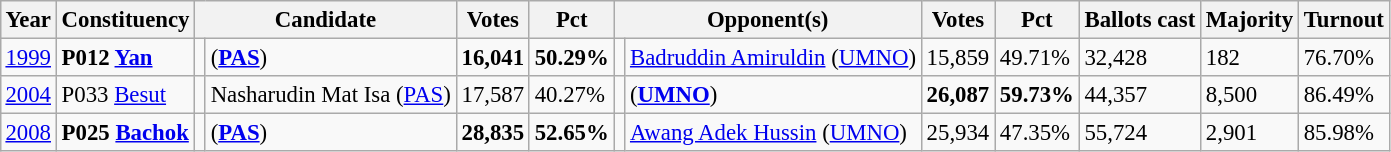<table class="wikitable" style="margin:0.5em ; font-size:95%">
<tr>
<th>Year</th>
<th>Constituency</th>
<th colspan=2>Candidate</th>
<th>Votes</th>
<th>Pct</th>
<th colspan=2>Opponent(s)</th>
<th>Votes</th>
<th>Pct</th>
<th>Ballots cast</th>
<th>Majority</th>
<th>Turnout</th>
</tr>
<tr>
<td><a href='#'>1999</a></td>
<td><strong>P012 <a href='#'>Yan</a></strong></td>
<td></td>
<td> (<a href='#'><strong>PAS</strong></a>)</td>
<td align="right"><strong>16,041</strong></td>
<td><strong>50.29%</strong></td>
<td></td>
<td><a href='#'>Badruddin Amiruldin</a> (<a href='#'>UMNO</a>)</td>
<td align="right">15,859</td>
<td>49.71%</td>
<td>32,428</td>
<td>182</td>
<td>76.70%</td>
</tr>
<tr>
<td><a href='#'>2004</a></td>
<td>P033 <a href='#'>Besut</a></td>
<td></td>
<td>Nasharudin Mat Isa (<a href='#'>PAS</a>)</td>
<td align="right">17,587</td>
<td>40.27%</td>
<td></td>
<td> (<a href='#'><strong>UMNO</strong></a>)</td>
<td align="right"><strong>26,087</strong></td>
<td><strong>59.73%</strong></td>
<td>44,357</td>
<td>8,500</td>
<td>86.49%</td>
</tr>
<tr>
<td><a href='#'>2008</a></td>
<td><strong>P025 <a href='#'>Bachok</a></strong></td>
<td></td>
<td> (<a href='#'><strong>PAS</strong></a>)</td>
<td align="right"><strong>28,835</strong></td>
<td><strong>52.65%</strong></td>
<td></td>
<td><a href='#'>Awang Adek Hussin</a> (<a href='#'>UMNO</a>)</td>
<td align="right">25,934</td>
<td>47.35%</td>
<td>55,724</td>
<td>2,901</td>
<td>85.98%</td>
</tr>
</table>
